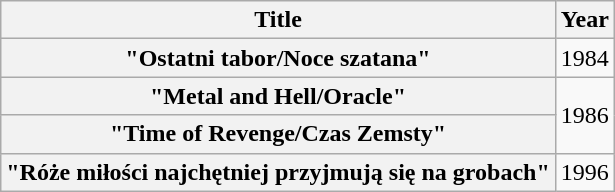<table class="wikitable plainrowheaders" style="text-align:center;">
<tr>
<th scope="col">Title</th>
<th scope="col">Year</th>
</tr>
<tr>
<th scope="row">"Ostatni tabor/Noce szatana"</th>
<td>1984</td>
</tr>
<tr>
<th scope="row">"Metal and Hell/Oracle"</th>
<td rowspan=2>1986</td>
</tr>
<tr>
<th scope="row">"Time of Revenge/Czas Zemsty"</th>
</tr>
<tr>
<th scope="row">"Róże miłości najchętniej przyjmują się na grobach"</th>
<td>1996</td>
</tr>
</table>
